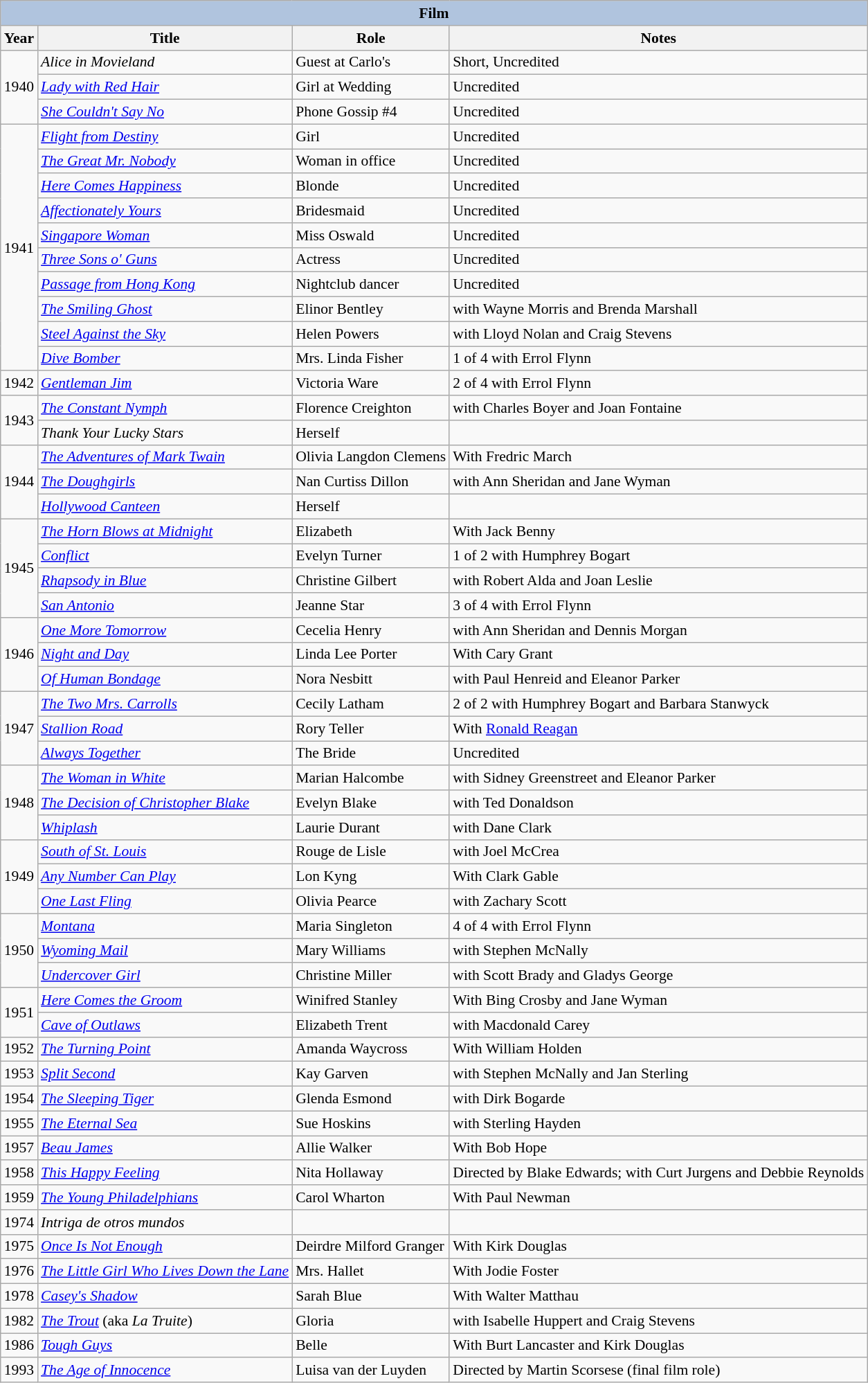<table class="wikitable sortable" style="font-size: 90%;">
<tr>
<th colspan="4" style="background: LightSteelBlue;">Film</th>
</tr>
<tr>
<th>Year</th>
<th>Title</th>
<th>Role</th>
<th class="unsortable">Notes</th>
</tr>
<tr>
<td rowspan=3>1940</td>
<td><em>Alice in Movieland</em></td>
<td>Guest at Carlo's</td>
<td>Short, Uncredited</td>
</tr>
<tr>
<td><em><a href='#'>Lady with Red Hair</a></em></td>
<td>Girl at Wedding</td>
<td>Uncredited</td>
</tr>
<tr>
<td><em><a href='#'>She Couldn't Say No</a></em></td>
<td>Phone Gossip #4</td>
<td>Uncredited</td>
</tr>
<tr>
<td rowspan=10>1941</td>
<td><em><a href='#'>Flight from Destiny</a></em></td>
<td>Girl</td>
<td>Uncredited</td>
</tr>
<tr>
<td data-sort-value="Great Mr. Nobody, The"><em><a href='#'>The Great Mr. Nobody</a></em></td>
<td>Woman in office</td>
<td>Uncredited</td>
</tr>
<tr>
<td><em><a href='#'>Here Comes Happiness</a></em></td>
<td>Blonde</td>
<td>Uncredited</td>
</tr>
<tr>
<td><em><a href='#'>Affectionately Yours</a></em></td>
<td>Bridesmaid</td>
<td>Uncredited</td>
</tr>
<tr>
<td><em><a href='#'>Singapore Woman</a></em></td>
<td>Miss Oswald</td>
<td>Uncredited</td>
</tr>
<tr>
<td><em><a href='#'>Three Sons o' Guns</a></em></td>
<td>Actress</td>
<td>Uncredited</td>
</tr>
<tr>
<td><em><a href='#'>Passage from Hong Kong</a></em></td>
<td>Nightclub dancer</td>
<td>Uncredited</td>
</tr>
<tr>
<td data-sort-value="Smiling Ghost, The"><em><a href='#'>The Smiling Ghost</a></em></td>
<td>Elinor Bentley</td>
<td>with Wayne Morris and Brenda Marshall</td>
</tr>
<tr>
<td><em><a href='#'>Steel Against the Sky</a></em></td>
<td>Helen Powers</td>
<td>with Lloyd Nolan and Craig Stevens</td>
</tr>
<tr>
<td><em><a href='#'>Dive Bomber</a></em></td>
<td>Mrs. Linda Fisher</td>
<td>1 of 4 with Errol Flynn</td>
</tr>
<tr>
<td>1942</td>
<td><em><a href='#'>Gentleman Jim</a></em></td>
<td>Victoria Ware</td>
<td>2 of 4 with Errol Flynn</td>
</tr>
<tr>
<td rowspan=2>1943</td>
<td data-sort-value="Constant Nymph, The"><em><a href='#'>The Constant Nymph</a></em></td>
<td>Florence Creighton</td>
<td>with Charles Boyer and Joan Fontaine</td>
</tr>
<tr>
<td><em>Thank Your Lucky Stars</em></td>
<td>Herself</td>
<td></td>
</tr>
<tr>
<td rowspan=3>1944</td>
<td data-sort-value="Adventures of Mark Twain, The"><em><a href='#'>The Adventures of Mark Twain</a></em></td>
<td>Olivia Langdon Clemens</td>
<td>With Fredric March</td>
</tr>
<tr>
<td data-sort-value="Doughgirls, The"><em><a href='#'>The Doughgirls</a></em></td>
<td>Nan Curtiss Dillon</td>
<td>with Ann Sheridan and Jane Wyman</td>
</tr>
<tr>
<td><em><a href='#'>Hollywood Canteen</a></em></td>
<td>Herself</td>
<td></td>
</tr>
<tr>
<td rowspan=4>1945</td>
<td data-sort-value="Horn Blows at Midnight, The"><em><a href='#'>The Horn Blows at Midnight</a></em></td>
<td>Elizabeth</td>
<td>With Jack Benny</td>
</tr>
<tr>
<td><em><a href='#'>Conflict</a></em></td>
<td>Evelyn Turner</td>
<td>1 of 2 with Humphrey Bogart</td>
</tr>
<tr>
<td><em><a href='#'>Rhapsody in Blue</a></em></td>
<td>Christine Gilbert</td>
<td>with Robert Alda and Joan Leslie</td>
</tr>
<tr>
<td><em><a href='#'>San Antonio</a></em></td>
<td>Jeanne Star</td>
<td>3 of 4 with Errol Flynn</td>
</tr>
<tr>
<td rowspan=3>1946</td>
<td><em><a href='#'>One More Tomorrow</a></em></td>
<td>Cecelia Henry</td>
<td>with Ann Sheridan and Dennis Morgan</td>
</tr>
<tr>
<td><em><a href='#'>Night and Day</a></em></td>
<td>Linda Lee Porter</td>
<td>With Cary Grant</td>
</tr>
<tr>
<td><em><a href='#'>Of Human Bondage</a></em></td>
<td>Nora Nesbitt</td>
<td>with Paul Henreid and Eleanor Parker</td>
</tr>
<tr>
<td rowspan=3>1947</td>
<td data-sort-value="Two Mrs. Carrolls, The"><em><a href='#'>The Two Mrs. Carrolls</a></em></td>
<td>Cecily Latham</td>
<td>2 of 2 with Humphrey Bogart and Barbara Stanwyck</td>
</tr>
<tr>
<td><em><a href='#'>Stallion Road</a></em></td>
<td>Rory Teller</td>
<td>With <a href='#'>Ronald Reagan</a></td>
</tr>
<tr>
<td><em><a href='#'>Always Together</a></em></td>
<td>The Bride</td>
<td>Uncredited</td>
</tr>
<tr>
<td rowspan=3>1948</td>
<td data-sort-value="Woman in White, The"><em><a href='#'>The Woman in White</a></em></td>
<td>Marian Halcombe</td>
<td>with Sidney Greenstreet and Eleanor Parker</td>
</tr>
<tr>
<td data-sort-value="Decision of Christopher Blake, The"><em><a href='#'>The Decision of Christopher Blake</a></em></td>
<td>Evelyn Blake</td>
<td>with Ted Donaldson</td>
</tr>
<tr>
<td><em><a href='#'>Whiplash</a></em></td>
<td>Laurie Durant</td>
<td>with Dane Clark</td>
</tr>
<tr>
<td rowspan=3>1949</td>
<td><em><a href='#'>South of St. Louis</a></em></td>
<td>Rouge de Lisle</td>
<td>with Joel McCrea</td>
</tr>
<tr>
<td><em><a href='#'>Any Number Can Play</a></em></td>
<td>Lon Kyng</td>
<td>With Clark Gable</td>
</tr>
<tr>
<td><em><a href='#'>One Last Fling</a></em></td>
<td>Olivia Pearce</td>
<td>with Zachary Scott</td>
</tr>
<tr>
<td rowspan=3>1950</td>
<td><em><a href='#'>Montana</a></em></td>
<td>Maria Singleton</td>
<td>4 of 4 with Errol Flynn</td>
</tr>
<tr>
<td><em><a href='#'>Wyoming Mail</a></em></td>
<td>Mary Williams</td>
<td>with Stephen McNally</td>
</tr>
<tr>
<td><em><a href='#'>Undercover Girl</a></em></td>
<td>Christine Miller</td>
<td>with Scott Brady and Gladys George</td>
</tr>
<tr>
<td rowspan=2>1951</td>
<td><em><a href='#'>Here Comes the Groom</a></em></td>
<td>Winifred Stanley</td>
<td>With Bing Crosby and Jane Wyman</td>
</tr>
<tr>
<td><em><a href='#'>Cave of Outlaws</a></em></td>
<td>Elizabeth Trent</td>
<td>with Macdonald Carey</td>
</tr>
<tr>
<td>1952</td>
<td data-sort-value="Turning Point, The"><em><a href='#'>The Turning Point</a></em></td>
<td>Amanda Waycross</td>
<td>With William Holden</td>
</tr>
<tr>
<td>1953</td>
<td><em><a href='#'>Split Second</a></em></td>
<td>Kay Garven</td>
<td>with Stephen McNally and Jan Sterling</td>
</tr>
<tr>
<td>1954</td>
<td data-sort-value="Sleeping Tiger, The"><em><a href='#'>The Sleeping Tiger</a></em></td>
<td>Glenda Esmond</td>
<td>with Dirk Bogarde</td>
</tr>
<tr>
<td>1955</td>
<td data-sort-value="Eternal Sea, The"><em><a href='#'>The Eternal Sea</a></em></td>
<td>Sue Hoskins</td>
<td>with Sterling Hayden</td>
</tr>
<tr>
<td>1957</td>
<td><em><a href='#'>Beau James</a></em></td>
<td>Allie Walker</td>
<td>With Bob Hope</td>
</tr>
<tr>
<td>1958</td>
<td><em><a href='#'>This Happy Feeling</a></em></td>
<td>Nita Hollaway</td>
<td>Directed by Blake Edwards; with Curt Jurgens and Debbie Reynolds</td>
</tr>
<tr>
<td>1959</td>
<td data-sort-value="Young Philadelphians, The"><em><a href='#'>The Young Philadelphians</a></em></td>
<td>Carol Wharton</td>
<td>With Paul Newman</td>
</tr>
<tr>
<td>1974</td>
<td><em>Intriga de otros mundos</em></td>
<td></td>
<td></td>
</tr>
<tr>
<td>1975</td>
<td><em><a href='#'>Once Is Not Enough</a></em></td>
<td>Deirdre Milford Granger</td>
<td>With Kirk Douglas</td>
</tr>
<tr>
<td>1976</td>
<td data-sort-value="Little Girl Who Lives Down the Lane, The"><em><a href='#'>The Little Girl Who Lives Down the Lane</a></em></td>
<td>Mrs. Hallet</td>
<td>With Jodie Foster</td>
</tr>
<tr>
<td>1978</td>
<td><em><a href='#'>Casey's Shadow</a></em></td>
<td>Sarah Blue</td>
<td>With Walter Matthau</td>
</tr>
<tr>
<td>1982</td>
<td data-sort-value="Trout, The"><em><a href='#'>The Trout</a></em> (aka <em>La Truite</em>)</td>
<td>Gloria</td>
<td>with Isabelle Huppert and Craig Stevens</td>
</tr>
<tr>
<td>1986</td>
<td><em><a href='#'>Tough Guys</a></em></td>
<td>Belle</td>
<td>With Burt Lancaster and Kirk Douglas</td>
</tr>
<tr>
<td>1993</td>
<td data-sort-value="Age of Innocence, The"><em><a href='#'>The Age of Innocence</a></em></td>
<td>Luisa van der Luyden</td>
<td>Directed by Martin Scorsese (final film role)</td>
</tr>
</table>
